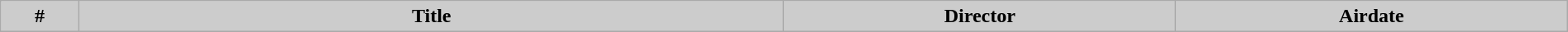<table class="wikitable plainrowheaders" style="width:100%; background:#FFFFFF;">
<tr>
<th style="background:#cccccc" width="5%">#</th>
<th style="background:#cccccc" width="45%">Title</th>
<th style="background:#cccccc" width="25%">Director</th>
<th style="background:#cccccc" width="25%">Airdate<br></th>
</tr>
</table>
